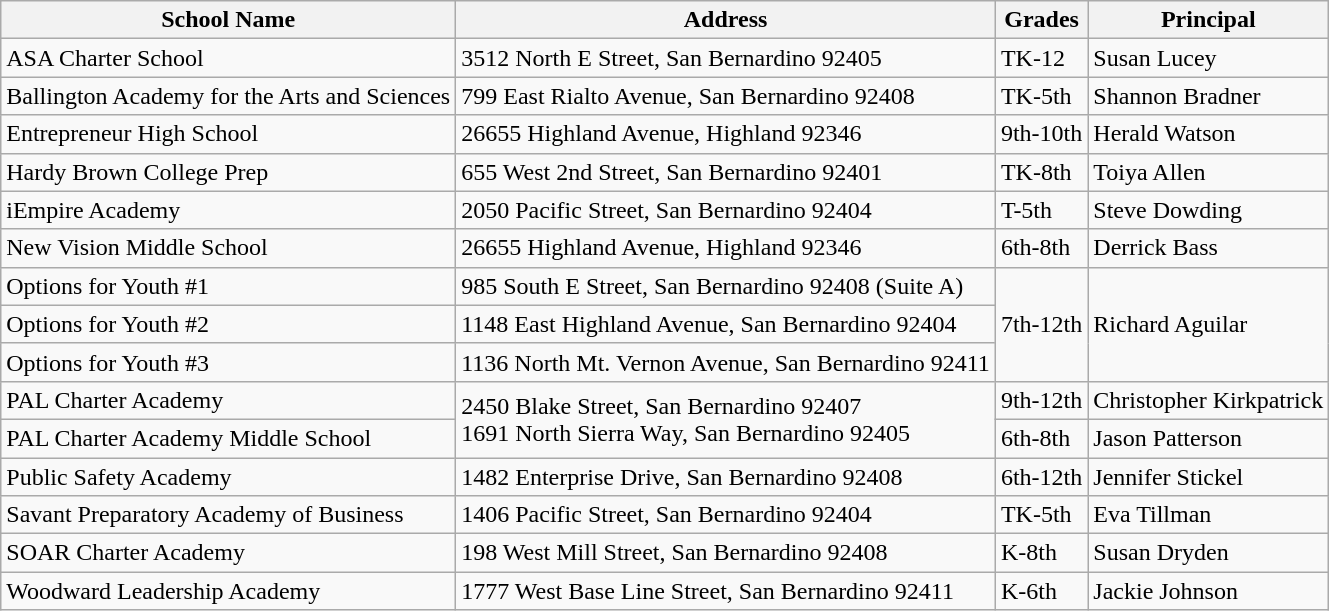<table class=wikitable>
<tr>
<th>School Name</th>
<th>Address</th>
<th>Grades</th>
<th>Principal</th>
</tr>
<tr>
<td>ASA Charter School</td>
<td>3512 North E Street, San Bernardino 92405</td>
<td>TK-12</td>
<td>Susan Lucey</td>
</tr>
<tr>
<td>Ballington Academy for the Arts and Sciences</td>
<td>799 East Rialto Avenue, San Bernardino 92408</td>
<td>TK-5th</td>
<td>Shannon Bradner</td>
</tr>
<tr>
<td>Entrepreneur High School</td>
<td>26655 Highland Avenue, Highland 92346</td>
<td>9th-10th</td>
<td>Herald Watson</td>
</tr>
<tr>
<td>Hardy Brown College Prep</td>
<td>655 West 2nd Street, San Bernardino 92401</td>
<td>TK-8th</td>
<td>Toiya Allen</td>
</tr>
<tr>
<td>iEmpire Academy</td>
<td>2050 Pacific Street, San Bernardino 92404</td>
<td>T-5th</td>
<td>Steve Dowding</td>
</tr>
<tr>
<td>New Vision Middle School</td>
<td>26655 Highland Avenue, Highland 92346</td>
<td>6th-8th</td>
<td>Derrick Bass</td>
</tr>
<tr>
<td>Options for Youth #1</td>
<td>985 South E Street, San Bernardino 92408 (Suite A)</td>
<td rowspan="3">7th-12th</td>
<td rowspan="3">Richard Aguilar</td>
</tr>
<tr>
<td>Options for Youth #2</td>
<td>1148 East Highland Avenue, San Bernardino 92404</td>
</tr>
<tr>
<td>Options for Youth #3</td>
<td>1136 North Mt. Vernon Avenue, San Bernardino 92411</td>
</tr>
<tr>
<td>PAL Charter Academy</td>
<td rowspan="2">2450 Blake Street, San Bernardino 92407 <br>1691 North Sierra Way, San Bernardino 92405</td>
<td>9th-12th</td>
<td>Christopher Kirkpatrick</td>
</tr>
<tr>
<td>PAL Charter Academy Middle School</td>
<td>6th-8th</td>
<td>Jason Patterson</td>
</tr>
<tr>
<td>Public Safety Academy</td>
<td>1482 Enterprise Drive, San Bernardino 92408</td>
<td>6th-12th</td>
<td>Jennifer Stickel</td>
</tr>
<tr>
<td>Savant Preparatory Academy of Business</td>
<td>1406 Pacific Street, San Bernardino 92404</td>
<td>TK-5th</td>
<td>Eva Tillman</td>
</tr>
<tr>
<td>SOAR Charter Academy</td>
<td>198 West Mill Street, San Bernardino 92408</td>
<td>K-8th</td>
<td>Susan Dryden</td>
</tr>
<tr>
<td>Woodward Leadership Academy</td>
<td>1777 West Base Line Street, San Bernardino 92411</td>
<td>K-6th</td>
<td>Jackie Johnson</td>
</tr>
</table>
